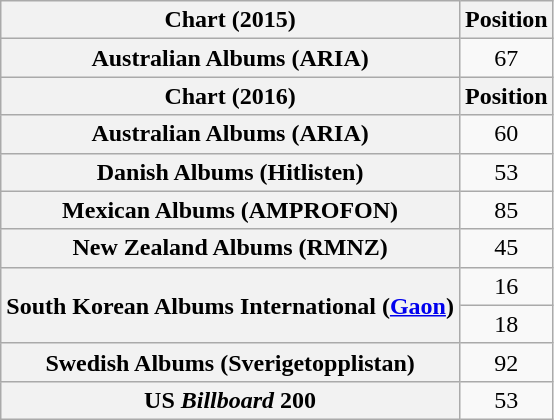<table class="wikitable sortable plainrowheaders" style="text-align:center">
<tr>
<th scope="col">Chart (2015)</th>
<th scope="col">Position</th>
</tr>
<tr>
<th scope="row">Australian Albums (ARIA)</th>
<td>67</td>
</tr>
<tr>
<th scope="col">Chart (2016)</th>
<th scope="col">Position</th>
</tr>
<tr>
<th scope="row">Australian Albums (ARIA)</th>
<td>60</td>
</tr>
<tr>
<th scope="row">Danish Albums (Hitlisten)</th>
<td>53</td>
</tr>
<tr>
<th scope="row">Mexican Albums (AMPROFON)</th>
<td>85</td>
</tr>
<tr>
<th scope="row">New Zealand Albums (RMNZ)</th>
<td>45</td>
</tr>
<tr>
<th scope="row" rowspan="2">South Korean Albums International (<a href='#'>Gaon</a>)</th>
<td>16</td>
</tr>
<tr>
<td>18</td>
</tr>
<tr>
<th scope="row">Swedish Albums (Sverigetopplistan)</th>
<td>92</td>
</tr>
<tr>
<th scope="row">US <em>Billboard</em> 200</th>
<td>53</td>
</tr>
</table>
